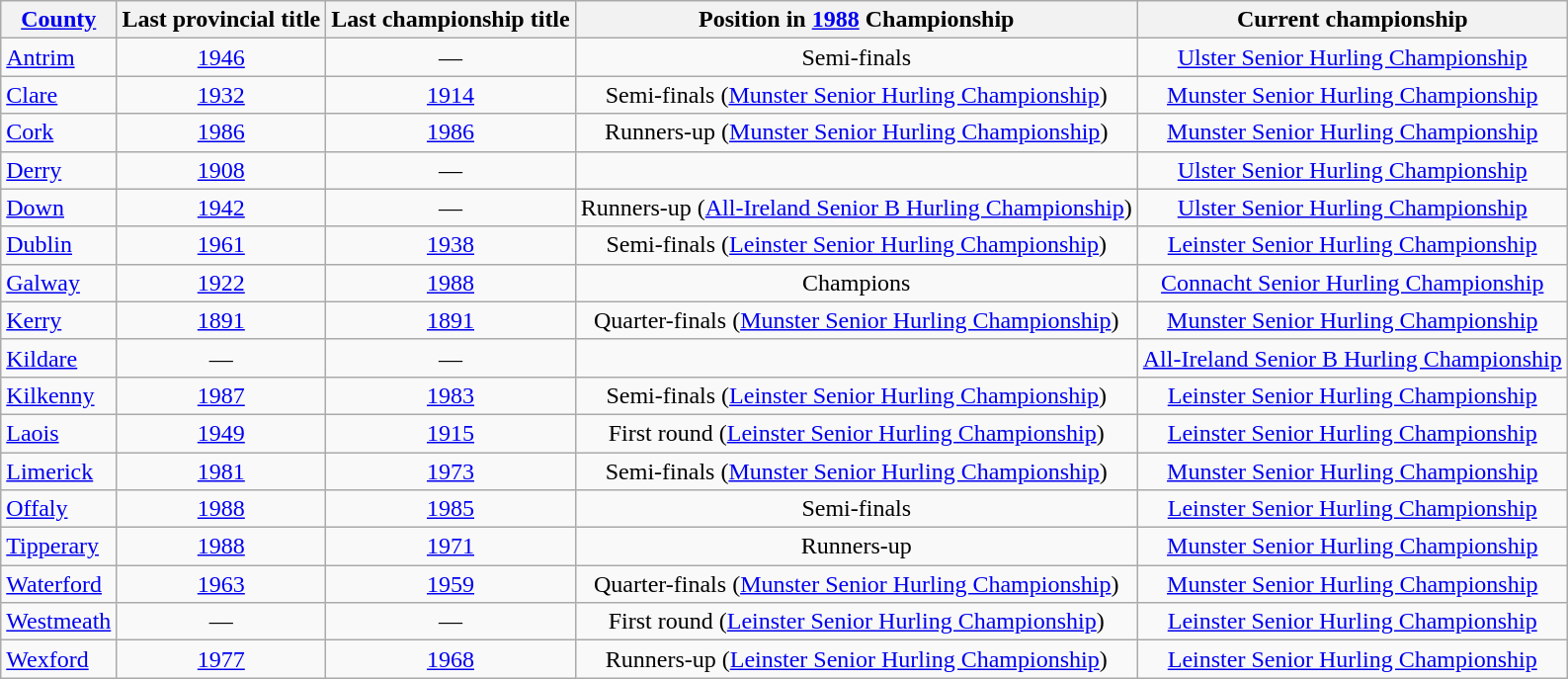<table class="wikitable sortable" style="text-align:center">
<tr>
<th><a href='#'>County</a></th>
<th>Last provincial title</th>
<th>Last championship title</th>
<th>Position in <a href='#'>1988</a> Championship</th>
<th>Current championship</th>
</tr>
<tr>
<td style="text-align:left"> <a href='#'>Antrim</a></td>
<td><a href='#'>1946</a></td>
<td>—</td>
<td>Semi-finals</td>
<td><a href='#'>Ulster Senior Hurling Championship</a></td>
</tr>
<tr>
<td style="text-align:left"> <a href='#'>Clare</a></td>
<td><a href='#'>1932</a></td>
<td><a href='#'>1914</a></td>
<td>Semi-finals (<a href='#'>Munster Senior Hurling Championship</a>)</td>
<td><a href='#'>Munster Senior Hurling Championship</a></td>
</tr>
<tr>
<td style="text-align:left"> <a href='#'>Cork</a></td>
<td><a href='#'>1986</a></td>
<td><a href='#'>1986</a></td>
<td>Runners-up (<a href='#'>Munster Senior Hurling Championship</a>)</td>
<td><a href='#'>Munster Senior Hurling Championship</a></td>
</tr>
<tr>
<td style="text-align:left"> <a href='#'>Derry</a></td>
<td><a href='#'>1908</a></td>
<td>—</td>
<td></td>
<td><a href='#'>Ulster Senior Hurling Championship</a></td>
</tr>
<tr>
<td style="text-align:left"> <a href='#'>Down</a></td>
<td><a href='#'>1942</a></td>
<td>—</td>
<td>Runners-up (<a href='#'>All-Ireland Senior B Hurling Championship</a>)</td>
<td><a href='#'>Ulster Senior Hurling Championship</a></td>
</tr>
<tr>
<td style="text-align:left"> <a href='#'>Dublin</a></td>
<td><a href='#'>1961</a></td>
<td><a href='#'>1938</a></td>
<td>Semi-finals (<a href='#'>Leinster Senior Hurling Championship</a>)</td>
<td><a href='#'>Leinster Senior Hurling Championship</a></td>
</tr>
<tr>
<td style="text-align:left"> <a href='#'>Galway</a></td>
<td><a href='#'>1922</a></td>
<td><a href='#'>1988</a></td>
<td>Champions</td>
<td><a href='#'>Connacht Senior Hurling Championship</a></td>
</tr>
<tr>
<td style="text-align:left"> <a href='#'>Kerry</a></td>
<td><a href='#'>1891</a></td>
<td><a href='#'>1891</a></td>
<td>Quarter-finals (<a href='#'>Munster Senior Hurling Championship</a>)</td>
<td><a href='#'>Munster Senior Hurling Championship</a></td>
</tr>
<tr>
<td style="text-align:left"> <a href='#'>Kildare</a></td>
<td>—</td>
<td>—</td>
<td></td>
<td><a href='#'>All-Ireland Senior B Hurling Championship</a></td>
</tr>
<tr>
<td style="text-align:left"> <a href='#'>Kilkenny</a></td>
<td><a href='#'>1987</a></td>
<td><a href='#'>1983</a></td>
<td>Semi-finals (<a href='#'>Leinster Senior Hurling Championship</a>)</td>
<td><a href='#'>Leinster Senior Hurling Championship</a></td>
</tr>
<tr>
<td style="text-align:left"> <a href='#'>Laois</a></td>
<td><a href='#'>1949</a></td>
<td><a href='#'>1915</a></td>
<td>First round (<a href='#'>Leinster Senior Hurling Championship</a>)</td>
<td><a href='#'>Leinster Senior Hurling Championship</a></td>
</tr>
<tr>
<td style="text-align:left"> <a href='#'>Limerick</a></td>
<td><a href='#'>1981</a></td>
<td><a href='#'>1973</a></td>
<td>Semi-finals (<a href='#'>Munster Senior Hurling Championship</a>)</td>
<td><a href='#'>Munster Senior Hurling Championship</a></td>
</tr>
<tr>
<td style="text-align:left"> <a href='#'>Offaly</a></td>
<td><a href='#'>1988</a></td>
<td><a href='#'>1985</a></td>
<td>Semi-finals</td>
<td><a href='#'>Leinster Senior Hurling Championship</a></td>
</tr>
<tr>
<td style="text-align:left"> <a href='#'>Tipperary</a></td>
<td><a href='#'>1988</a></td>
<td><a href='#'>1971</a></td>
<td>Runners-up</td>
<td><a href='#'>Munster Senior Hurling Championship</a></td>
</tr>
<tr>
<td style="text-align:left"> <a href='#'>Waterford</a></td>
<td><a href='#'>1963</a></td>
<td><a href='#'>1959</a></td>
<td>Quarter-finals (<a href='#'>Munster Senior Hurling Championship</a>)</td>
<td><a href='#'>Munster Senior Hurling Championship</a></td>
</tr>
<tr>
<td style="text-align:left"> <a href='#'>Westmeath</a></td>
<td>—</td>
<td>—</td>
<td>First round (<a href='#'>Leinster Senior Hurling Championship</a>)</td>
<td><a href='#'>Leinster Senior Hurling Championship</a></td>
</tr>
<tr>
<td style="text-align:left"> <a href='#'>Wexford</a></td>
<td><a href='#'>1977</a></td>
<td><a href='#'>1968</a></td>
<td>Runners-up (<a href='#'>Leinster Senior Hurling Championship</a>)</td>
<td><a href='#'>Leinster Senior Hurling Championship</a></td>
</tr>
</table>
